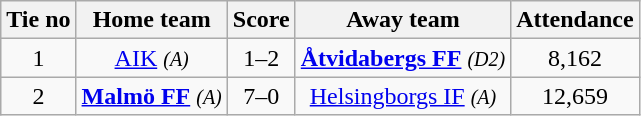<table class="wikitable" style="text-align:center">
<tr>
<th style= width="40px">Tie no</th>
<th style= width="150px">Home team</th>
<th style= width="60px">Score</th>
<th style= width="150px">Away team</th>
<th style= width="30px">Attendance</th>
</tr>
<tr>
<td>1</td>
<td><a href='#'>AIK</a> <em><small>(A)</small></em></td>
<td>1–2</td>
<td><strong><a href='#'>Åtvidabergs FF</a></strong> <em><small>(D2)</small></em></td>
<td>8,162</td>
</tr>
<tr>
<td>2</td>
<td><strong><a href='#'>Malmö FF</a></strong> <em><small>(A)</small></em></td>
<td>7–0</td>
<td><a href='#'>Helsingborgs IF</a> <em><small>(A)</small></em></td>
<td>12,659</td>
</tr>
</table>
